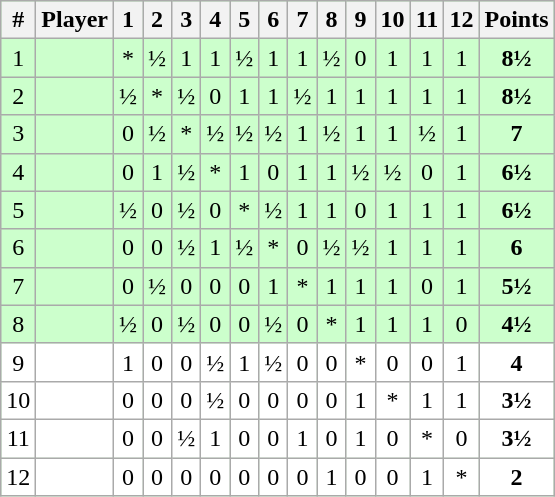<table class="wikitable" style="text-align:center;background:#CCFFCC">
<tr>
<th>#</th>
<th>Player</th>
<th>1</th>
<th>2</th>
<th>3</th>
<th>4</th>
<th>5</th>
<th>6</th>
<th>7</th>
<th>8</th>
<th>9</th>
<th>10</th>
<th>11</th>
<th>12</th>
<th>Points</th>
</tr>
<tr>
<td>1</td>
<td align=left></td>
<td>*</td>
<td>½</td>
<td>1</td>
<td>1</td>
<td>½</td>
<td>1</td>
<td>1</td>
<td>½</td>
<td>0</td>
<td>1</td>
<td>1</td>
<td>1</td>
<td><strong>8½</strong></td>
</tr>
<tr>
<td>2</td>
<td align=left></td>
<td>½</td>
<td>*</td>
<td>½</td>
<td>0</td>
<td>1</td>
<td>1</td>
<td>½</td>
<td>1</td>
<td>1</td>
<td>1</td>
<td>1</td>
<td>1</td>
<td><strong>8½</strong></td>
</tr>
<tr>
<td>3</td>
<td align=left></td>
<td>0</td>
<td>½</td>
<td>*</td>
<td>½</td>
<td>½</td>
<td>½</td>
<td>1</td>
<td>½</td>
<td>1</td>
<td>1</td>
<td>½</td>
<td>1</td>
<td><strong>7</strong></td>
</tr>
<tr>
<td>4</td>
<td align=left></td>
<td>0</td>
<td>1</td>
<td>½</td>
<td>*</td>
<td>1</td>
<td>0</td>
<td>1</td>
<td>1</td>
<td>½</td>
<td>½</td>
<td>0</td>
<td>1</td>
<td><strong>6½</strong></td>
</tr>
<tr>
<td>5</td>
<td align=left></td>
<td>½</td>
<td>0</td>
<td>½</td>
<td>0</td>
<td>*</td>
<td>½</td>
<td>1</td>
<td>1</td>
<td>0</td>
<td>1</td>
<td>1</td>
<td>1</td>
<td><strong>6½</strong></td>
</tr>
<tr>
<td>6</td>
<td align=left></td>
<td>0</td>
<td>0</td>
<td>½</td>
<td>1</td>
<td>½</td>
<td>*</td>
<td>0</td>
<td>½</td>
<td>½</td>
<td>1</td>
<td>1</td>
<td>1</td>
<td><strong>6</strong></td>
</tr>
<tr>
<td>7</td>
<td align=left></td>
<td>0</td>
<td>½</td>
<td>0</td>
<td>0</td>
<td>0</td>
<td>1</td>
<td>*</td>
<td>1</td>
<td>1</td>
<td>1</td>
<td>0</td>
<td>1</td>
<td><strong>5½</strong></td>
</tr>
<tr>
<td>8</td>
<td align=left></td>
<td>½</td>
<td>0</td>
<td>½</td>
<td>0</td>
<td>0</td>
<td>½</td>
<td>0</td>
<td>*</td>
<td>1</td>
<td>1</td>
<td>1</td>
<td>0</td>
<td><strong>4½</strong></td>
</tr>
<tr bgcolor=#ffffff>
<td>9</td>
<td align=left></td>
<td>1</td>
<td>0</td>
<td>0</td>
<td>½</td>
<td>1</td>
<td>½</td>
<td>0</td>
<td>0</td>
<td>*</td>
<td>0</td>
<td>0</td>
<td>1</td>
<td><strong>4</strong></td>
</tr>
<tr bgcolor=#ffffff>
<td>10</td>
<td align=left></td>
<td>0</td>
<td>0</td>
<td>0</td>
<td>½</td>
<td>0</td>
<td>0</td>
<td>0</td>
<td>0</td>
<td>1</td>
<td>*</td>
<td>1</td>
<td>1</td>
<td><strong>3½</strong></td>
</tr>
<tr bgcolor=#ffffff>
<td>11</td>
<td align=left></td>
<td>0</td>
<td>0</td>
<td>½</td>
<td>1</td>
<td>0</td>
<td>0</td>
<td>1</td>
<td>0</td>
<td>1</td>
<td>0</td>
<td>*</td>
<td>0</td>
<td><strong>3½</strong></td>
</tr>
<tr bgcolor=#ffffff>
<td>12</td>
<td align=left></td>
<td>0</td>
<td>0</td>
<td>0</td>
<td>0</td>
<td>0</td>
<td>0</td>
<td>0</td>
<td>1</td>
<td>0</td>
<td>0</td>
<td>1</td>
<td>*</td>
<td><strong>2</strong></td>
</tr>
</table>
